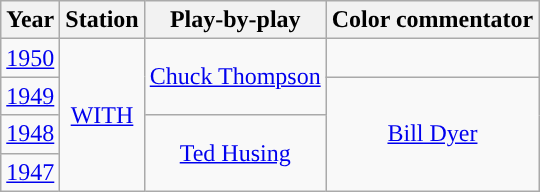<table class="wikitable" style="text-align: center;">
<tr>
<th scope="col">Year</th>
<th scope="col">Station</th>
<th scope="col">Play-by-play</th>
<th scope="col">Color commentator</th>
</tr>
<tr>
<td><a href='#'>1950</a></td>
<td rowspan=4><a href='#'>WITH</a></td>
<td rowspan=2><a href='#'>Chuck Thompson</a></td>
<td></td>
</tr>
<tr>
<td><a href='#'>1949</a></td>
<td rowspan=3><a href='#'>Bill Dyer</a></td>
</tr>
<tr>
<td><a href='#'>1948</a></td>
<td rowspan=2><a href='#'>Ted Husing</a></td>
</tr>
<tr>
<td><a href='#'>1947</a></td>
</tr>
</table>
